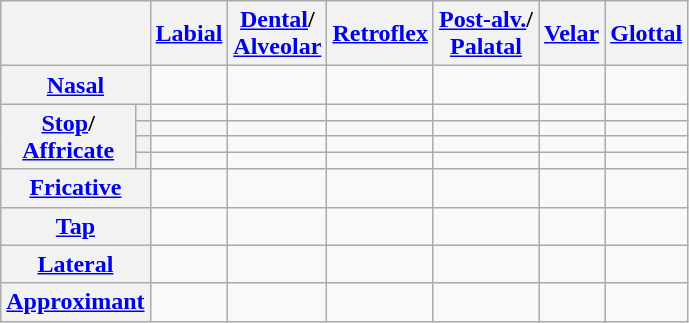<table class="wikitable" style="text-align:center">
<tr>
<th colspan="2"></th>
<th><a href='#'>Labial</a></th>
<th><a href='#'>Dental</a>/<br><a href='#'>Alveolar</a></th>
<th><a href='#'>Retroflex</a></th>
<th><a href='#'>Post-alv.</a>/<br><a href='#'>Palatal</a></th>
<th><a href='#'>Velar</a></th>
<th><a href='#'>Glottal</a></th>
</tr>
<tr>
<th colspan="2"><a href='#'>Nasal</a></th>
<td></td>
<td></td>
<td></td>
<td></td>
<td></td>
<td></td>
</tr>
<tr>
<th rowspan="4"><a href='#'>Stop</a>/<br><a href='#'>Affricate</a></th>
<th></th>
<td></td>
<td></td>
<td></td>
<td></td>
<td></td>
<td></td>
</tr>
<tr>
<th></th>
<td></td>
<td></td>
<td></td>
<td></td>
<td></td>
<td></td>
</tr>
<tr>
<th></th>
<td></td>
<td></td>
<td></td>
<td></td>
<td></td>
<td></td>
</tr>
<tr>
<th></th>
<td></td>
<td></td>
<td></td>
<td></td>
<td></td>
<td></td>
</tr>
<tr>
<th colspan="2"><a href='#'>Fricative</a></th>
<td></td>
<td></td>
<td></td>
<td></td>
<td></td>
<td></td>
</tr>
<tr>
<th colspan="2"><a href='#'>Tap</a></th>
<td></td>
<td></td>
<td></td>
<td></td>
<td></td>
<td></td>
</tr>
<tr>
<th colspan="2"><a href='#'>Lateral</a></th>
<td></td>
<td></td>
<td></td>
<td></td>
<td></td>
<td></td>
</tr>
<tr>
<th colspan="2"><a href='#'>Approximant</a></th>
<td></td>
<td></td>
<td></td>
<td></td>
<td></td>
<td></td>
</tr>
</table>
